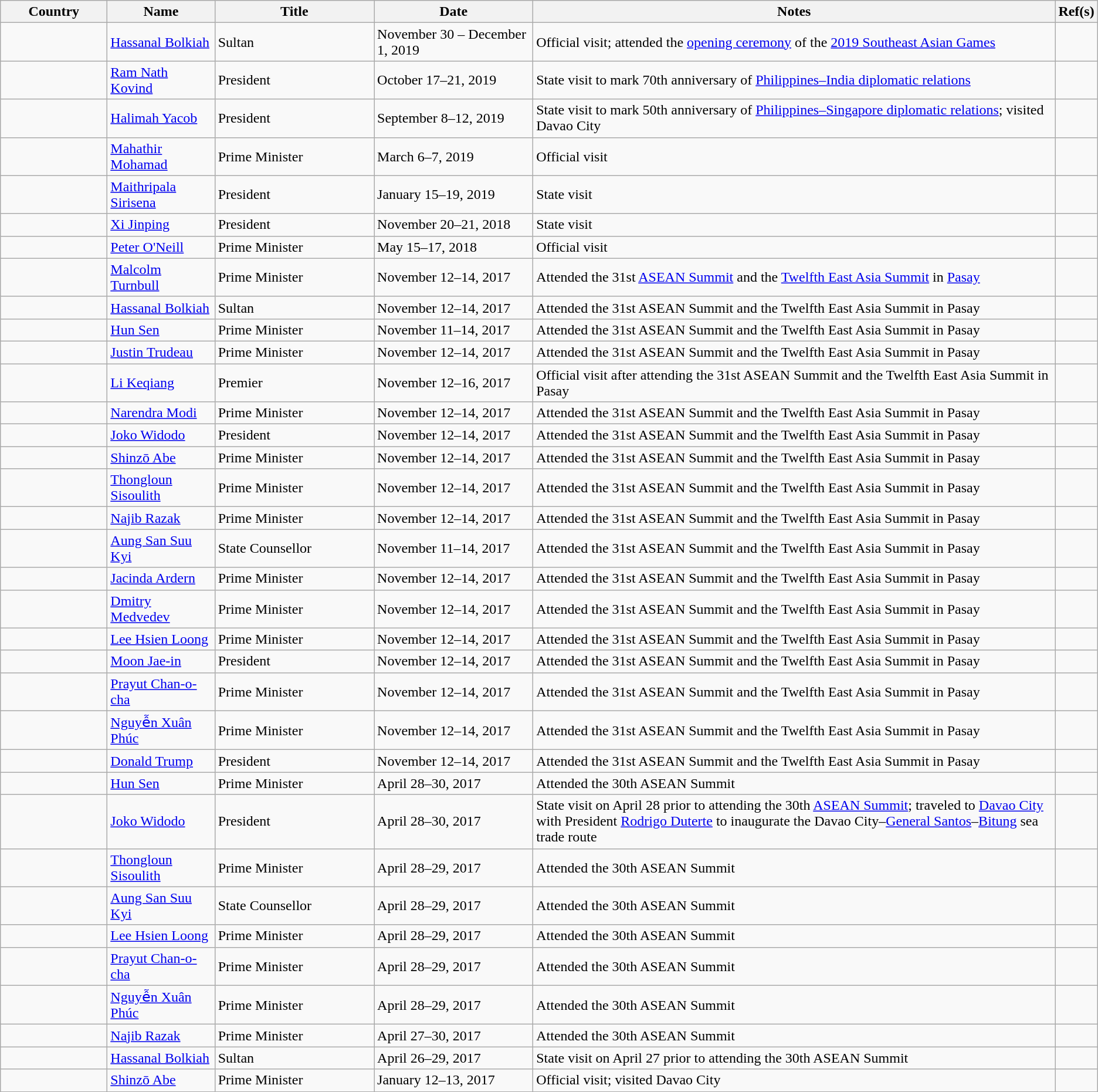<table class="wikitable sortable">
<tr>
<th style="width:10%;">Country</th>
<th style="width:10%;">Name</th>
<th style="width:15%;">Title</th>
<th style="width:15%;">Date</th>
<th style="width:50%;">Notes</th>
<th style="width:5%;">Ref(s)</th>
</tr>
<tr>
<td></td>
<td><a href='#'>Hassanal Bolkiah</a></td>
<td>Sultan</td>
<td>November 30 – December 1, 2019</td>
<td>Official visit; attended the <a href='#'>opening ceremony</a> of the <a href='#'>2019 Southeast Asian Games</a></td>
<td></td>
</tr>
<tr>
<td></td>
<td><a href='#'>Ram Nath Kovind</a></td>
<td>President</td>
<td>October 17–21, 2019</td>
<td>State visit to mark 70th anniversary of <a href='#'>Philippines–India diplomatic relations</a></td>
<td></td>
</tr>
<tr>
<td></td>
<td><a href='#'>Halimah Yacob</a></td>
<td>President</td>
<td>September 8–12, 2019</td>
<td>State visit to mark 50th anniversary of <a href='#'>Philippines–Singapore diplomatic relations</a>; visited Davao City</td>
<td></td>
</tr>
<tr>
<td></td>
<td><a href='#'>Mahathir Mohamad</a></td>
<td>Prime Minister</td>
<td>March 6–7, 2019</td>
<td>Official visit</td>
<td></td>
</tr>
<tr>
<td></td>
<td><a href='#'>Maithripala Sirisena</a></td>
<td>President</td>
<td>January 15–19, 2019</td>
<td>State visit</td>
<td></td>
</tr>
<tr>
<td></td>
<td><a href='#'>Xi Jinping</a></td>
<td>President</td>
<td>November 20–21, 2018</td>
<td>State visit</td>
<td></td>
</tr>
<tr>
<td></td>
<td><a href='#'>Peter O'Neill</a></td>
<td>Prime Minister</td>
<td>May 15–17, 2018</td>
<td>Official visit</td>
<td></td>
</tr>
<tr>
<td></td>
<td><a href='#'>Malcolm Turnbull</a></td>
<td>Prime Minister</td>
<td>November 12–14, 2017</td>
<td>Attended the 31st <a href='#'>ASEAN Summit</a> and the <a href='#'>Twelfth East Asia Summit</a> in <a href='#'>Pasay</a></td>
<td></td>
</tr>
<tr>
<td></td>
<td><a href='#'>Hassanal Bolkiah</a></td>
<td>Sultan</td>
<td>November 12–14, 2017</td>
<td>Attended the 31st ASEAN Summit and the Twelfth East Asia Summit in Pasay</td>
<td></td>
</tr>
<tr>
<td></td>
<td><a href='#'>Hun Sen</a></td>
<td>Prime Minister</td>
<td>November 11–14, 2017</td>
<td>Attended the 31st ASEAN Summit and the Twelfth East Asia Summit in Pasay</td>
<td></td>
</tr>
<tr>
<td></td>
<td><a href='#'>Justin Trudeau</a></td>
<td>Prime Minister</td>
<td>November 12–14, 2017</td>
<td>Attended the 31st ASEAN Summit and the Twelfth East Asia Summit in Pasay</td>
<td></td>
</tr>
<tr>
<td></td>
<td><a href='#'>Li Keqiang</a></td>
<td>Premier</td>
<td>November 12–16, 2017</td>
<td>Official visit after attending the 31st ASEAN Summit and the Twelfth East Asia Summit in Pasay</td>
<td></td>
</tr>
<tr>
<td></td>
<td><a href='#'>Narendra Modi</a></td>
<td>Prime Minister</td>
<td>November 12–14, 2017</td>
<td>Attended the 31st ASEAN Summit and the Twelfth East Asia Summit in Pasay</td>
<td></td>
</tr>
<tr>
<td></td>
<td><a href='#'>Joko Widodo</a></td>
<td>President</td>
<td>November 12–14, 2017</td>
<td>Attended the 31st ASEAN Summit and the Twelfth East Asia Summit in Pasay</td>
<td></td>
</tr>
<tr>
<td></td>
<td><a href='#'>Shinzō Abe</a></td>
<td>Prime Minister</td>
<td>November 12–14, 2017</td>
<td>Attended the 31st ASEAN Summit and the Twelfth East Asia Summit in Pasay</td>
<td></td>
</tr>
<tr>
<td></td>
<td><a href='#'>Thongloun Sisoulith</a></td>
<td>Prime Minister</td>
<td>November 12–14, 2017</td>
<td>Attended the 31st ASEAN Summit and the Twelfth East Asia Summit in Pasay</td>
<td></td>
</tr>
<tr>
<td></td>
<td><a href='#'>Najib Razak</a></td>
<td>Prime Minister</td>
<td>November 12–14, 2017</td>
<td>Attended the 31st ASEAN Summit and the Twelfth East Asia Summit in Pasay</td>
<td></td>
</tr>
<tr>
<td></td>
<td><a href='#'>Aung San Suu Kyi</a></td>
<td>State Counsellor</td>
<td>November 11–14, 2017</td>
<td>Attended the 31st ASEAN Summit and the Twelfth East Asia Summit in Pasay</td>
<td></td>
</tr>
<tr>
<td></td>
<td><a href='#'>Jacinda Ardern</a></td>
<td>Prime Minister</td>
<td>November 12–14, 2017</td>
<td>Attended the 31st ASEAN Summit and the Twelfth East Asia Summit in Pasay</td>
<td></td>
</tr>
<tr>
<td></td>
<td><a href='#'>Dmitry Medvedev</a></td>
<td>Prime Minister</td>
<td>November 12–14, 2017</td>
<td>Attended the 31st ASEAN Summit and the Twelfth East Asia Summit in Pasay</td>
<td></td>
</tr>
<tr>
<td></td>
<td><a href='#'>Lee Hsien Loong</a></td>
<td>Prime Minister</td>
<td>November 12–14, 2017</td>
<td>Attended the 31st ASEAN Summit and the Twelfth East Asia Summit in Pasay</td>
<td></td>
</tr>
<tr>
<td></td>
<td><a href='#'>Moon Jae-in</a></td>
<td>President</td>
<td>November 12–14, 2017</td>
<td>Attended the 31st ASEAN Summit and the Twelfth East Asia Summit in Pasay</td>
<td></td>
</tr>
<tr>
<td></td>
<td><a href='#'>Prayut Chan-o-cha</a></td>
<td>Prime Minister</td>
<td>November 12–14, 2017</td>
<td>Attended the 31st ASEAN Summit and the Twelfth East Asia Summit in Pasay</td>
<td></td>
</tr>
<tr>
<td></td>
<td><a href='#'>Nguyễn Xuân Phúc</a></td>
<td>Prime Minister</td>
<td>November 12–14, 2017</td>
<td>Attended the 31st ASEAN Summit and the Twelfth East Asia Summit in Pasay</td>
<td></td>
</tr>
<tr>
<td></td>
<td><a href='#'>Donald Trump</a></td>
<td>President</td>
<td>November 12–14, 2017</td>
<td>Attended the 31st ASEAN Summit and the Twelfth East Asia Summit in Pasay</td>
<td></td>
</tr>
<tr>
<td></td>
<td><a href='#'>Hun Sen</a></td>
<td>Prime Minister</td>
<td>April 28–30, 2017</td>
<td>Attended the 30th ASEAN Summit</td>
<td></td>
</tr>
<tr>
<td></td>
<td><a href='#'>Joko Widodo</a></td>
<td>President</td>
<td>April 28–30, 2017</td>
<td>State visit on April 28 prior to attending the 30th <a href='#'>ASEAN Summit</a>; traveled to <a href='#'>Davao City</a> with President <a href='#'>Rodrigo Duterte</a> to inaugurate the Davao City–<a href='#'>General Santos</a>–<a href='#'>Bitung</a> sea trade route</td>
<td></td>
</tr>
<tr>
<td></td>
<td><a href='#'>Thongloun Sisoulith</a></td>
<td>Prime Minister</td>
<td>April 28–29, 2017</td>
<td>Attended the 30th ASEAN Summit</td>
<td></td>
</tr>
<tr>
<td></td>
<td><a href='#'>Aung San Suu Kyi</a></td>
<td>State Counsellor</td>
<td>April 28–29, 2017</td>
<td>Attended the 30th ASEAN Summit</td>
<td></td>
</tr>
<tr>
<td></td>
<td><a href='#'>Lee Hsien Loong</a></td>
<td>Prime Minister</td>
<td>April 28–29, 2017</td>
<td>Attended the 30th ASEAN Summit</td>
<td></td>
</tr>
<tr>
<td></td>
<td><a href='#'>Prayut Chan-o-cha</a></td>
<td>Prime Minister</td>
<td>April 28–29, 2017</td>
<td>Attended the 30th ASEAN Summit</td>
<td></td>
</tr>
<tr>
<td></td>
<td><a href='#'>Nguyễn Xuân Phúc</a></td>
<td>Prime Minister</td>
<td>April 28–29, 2017</td>
<td>Attended the 30th ASEAN Summit</td>
<td></td>
</tr>
<tr>
<td></td>
<td><a href='#'>Najib Razak</a></td>
<td>Prime Minister</td>
<td>April 27–30, 2017</td>
<td>Attended the 30th ASEAN Summit</td>
<td></td>
</tr>
<tr>
<td></td>
<td><a href='#'>Hassanal Bolkiah</a></td>
<td>Sultan</td>
<td>April 26–29, 2017</td>
<td>State visit on April 27 prior to attending the 30th ASEAN Summit</td>
<td></td>
</tr>
<tr>
<td></td>
<td><a href='#'>Shinzō Abe</a></td>
<td>Prime Minister</td>
<td>January 12–13, 2017</td>
<td>Official visit; visited Davao City</td>
<td></td>
</tr>
</table>
